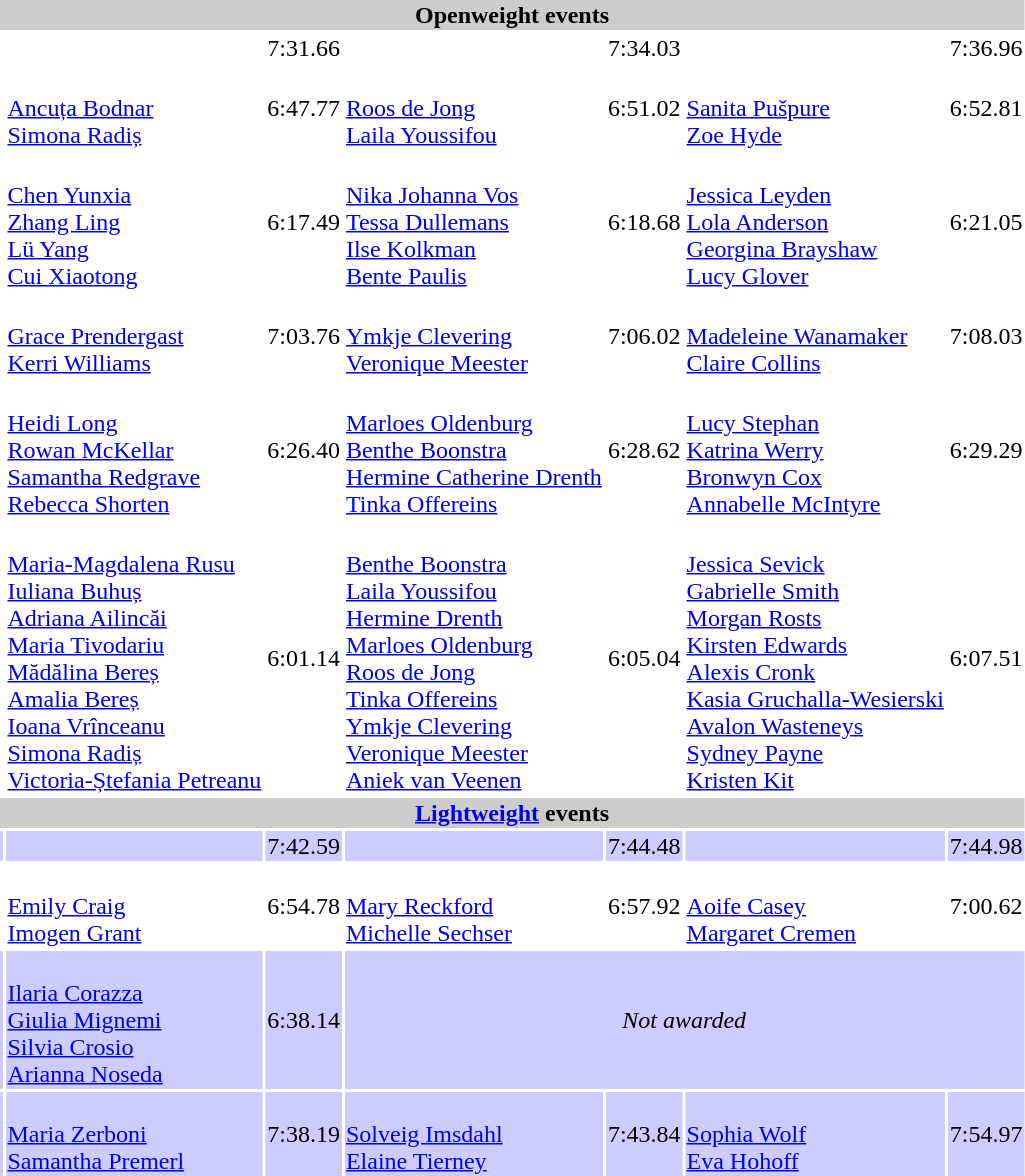<table>
<tr>
<th colspan="7" style="background-color:#CCC;">Openweight events</th>
</tr>
<tr>
<td><br></td>
<td></td>
<td>7:31.66</td>
<td></td>
<td>7:34.03</td>
<td></td>
<td>7:36.96</td>
</tr>
<tr>
<td><br></td>
<td><br><a href='#'>Ancuța Bodnar</a><br><a href='#'>Simona Radiș</a></td>
<td>6:47.77</td>
<td><br><a href='#'>Roos de Jong</a><br><a href='#'>Laila Youssifou</a></td>
<td>6:51.02</td>
<td><br><a href='#'>Sanita Pušpure</a><br><a href='#'>Zoe Hyde</a></td>
<td>6:52.81</td>
</tr>
<tr>
<td><br></td>
<td><br><a href='#'>Chen Yunxia</a><br><a href='#'>Zhang Ling</a><br><a href='#'>Lü Yang</a><br><a href='#'>Cui Xiaotong</a></td>
<td>6:17.49</td>
<td><br><a href='#'>Nika Johanna Vos</a><br><a href='#'>Tessa Dullemans</a><br><a href='#'>Ilse Kolkman</a><br><a href='#'>Bente Paulis</a></td>
<td>6:18.68</td>
<td><br><a href='#'>Jessica Leyden</a><br><a href='#'>Lola Anderson</a><br><a href='#'>Georgina Brayshaw</a><br><a href='#'>Lucy Glover</a></td>
<td>6:21.05</td>
</tr>
<tr>
<td><br></td>
<td><br><a href='#'>Grace Prendergast</a><br><a href='#'>Kerri Williams</a></td>
<td>7:03.76</td>
<td><br><a href='#'>Ymkje Clevering</a><br><a href='#'>Veronique Meester</a></td>
<td>7:06.02</td>
<td><br><a href='#'>Madeleine Wanamaker</a><br><a href='#'>Claire Collins</a></td>
<td>7:08.03</td>
</tr>
<tr>
<td><br></td>
<td><br><a href='#'>Heidi Long</a><br><a href='#'>Rowan McKellar</a><br><a href='#'>Samantha Redgrave</a><br><a href='#'>Rebecca Shorten</a></td>
<td>6:26.40</td>
<td><br><a href='#'>Marloes Oldenburg</a><br><a href='#'>Benthe Boonstra</a><br><a href='#'>Hermine Catherine Drenth</a><br><a href='#'>Tinka Offereins</a></td>
<td>6:28.62</td>
<td><br><a href='#'>Lucy Stephan</a><br><a href='#'>Katrina Werry</a><br><a href='#'>Bronwyn Cox</a><br><a href='#'>Annabelle McIntyre</a></td>
<td>6:29.29</td>
</tr>
<tr>
<td><br></td>
<td><br><a href='#'>Maria-Magdalena Rusu</a><br><a href='#'>Iuliana Buhuș</a><br><a href='#'>Adriana Ailincăi</a><br><a href='#'>Maria Tivodariu</a><br><a href='#'>Mădălina Bereș</a><br><a href='#'>Amalia Bereș</a><br><a href='#'>Ioana Vrînceanu</a><br><a href='#'>Simona Radiș</a><br><a href='#'>Victoria-Ștefania Petreanu</a></td>
<td>6:01.14</td>
<td><br><a href='#'>Benthe Boonstra</a><br><a href='#'>Laila Youssifou</a><br><a href='#'>Hermine Drenth</a><br><a href='#'>Marloes Oldenburg</a><br><a href='#'>Roos de Jong</a><br><a href='#'>Tinka Offereins</a><br><a href='#'>Ymkje Clevering</a><br><a href='#'>Veronique Meester</a><br><a href='#'>Aniek van Veenen</a></td>
<td>6:05.04</td>
<td><br><a href='#'>Jessica Sevick</a><br><a href='#'>Gabrielle Smith</a><br><a href='#'>Morgan Rosts</a><br><a href='#'>Kirsten Edwards</a><br><a href='#'>Alexis Cronk</a><br><a href='#'>Kasia Gruchalla-Wesierski</a><br><a href='#'>Avalon Wasteneys</a><br><a href='#'>Sydney Payne</a><br><a href='#'>Kristen Kit</a></td>
<td>6:07.51</td>
</tr>
<tr>
<th colspan="7" style="background-color:#CCC;"><a href='#'>Lightweight</a> events</th>
</tr>
<tr bgcolor="#ccccff">
<td><br></td>
<td></td>
<td>7:42.59</td>
<td></td>
<td>7:44.48</td>
<td></td>
<td>7:44.98</td>
</tr>
<tr>
<td><br></td>
<td><br><a href='#'>Emily Craig</a><br><a href='#'>Imogen Grant</a></td>
<td>6:54.78</td>
<td><br><a href='#'>Mary Reckford</a><br><a href='#'>Michelle Sechser</a></td>
<td>6:57.92</td>
<td><br><a href='#'>Aoife Casey</a><br><a href='#'>Margaret Cremen</a></td>
<td>7:00.62</td>
</tr>
<tr bgcolor="#ccccff">
<td><br></td>
<td><br><a href='#'>Ilaria Corazza</a><br><a href='#'>Giulia Mignemi</a><br><a href='#'>Silvia Crosio</a><br><a href='#'>Arianna Noseda</a></td>
<td>6:38.14</td>
<td align=center colspan=4><em>Not awarded</em></td>
</tr>
<tr bgcolor="#ccccff">
<td><br></td>
<td><br><a href='#'>Maria Zerboni</a><br><a href='#'>Samantha Premerl</a></td>
<td>7:38.19</td>
<td><br><a href='#'>Solveig Imsdahl</a><br><a href='#'>Elaine Tierney</a></td>
<td>7:43.84</td>
<td><br><a href='#'>Sophia Wolf</a><br><a href='#'>Eva Hohoff</a></td>
<td>7:54.97</td>
</tr>
</table>
